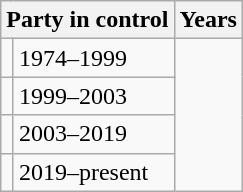<table class="wikitable">
<tr>
<th colspan="2">Party in control</th>
<th>Years</th>
</tr>
<tr>
<td></td>
<td>1974–1999</td>
</tr>
<tr>
<td></td>
<td>1999–2003</td>
</tr>
<tr>
<td></td>
<td>2003–2019</td>
</tr>
<tr>
<td></td>
<td>2019–present</td>
</tr>
</table>
